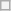<table class="wikitable sortable" style="font-size: 85%;">
<tr>
<th colspan=9></th>
</tr>
</table>
